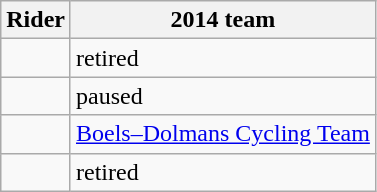<table class="wikitable">
<tr>
<th>Rider</th>
<th>2014 team</th>
</tr>
<tr>
<td></td>
<td>retired</td>
</tr>
<tr>
<td></td>
<td>paused</td>
</tr>
<tr>
<td></td>
<td><a href='#'>Boels–Dolmans Cycling Team</a></td>
</tr>
<tr>
<td></td>
<td>retired</td>
</tr>
</table>
